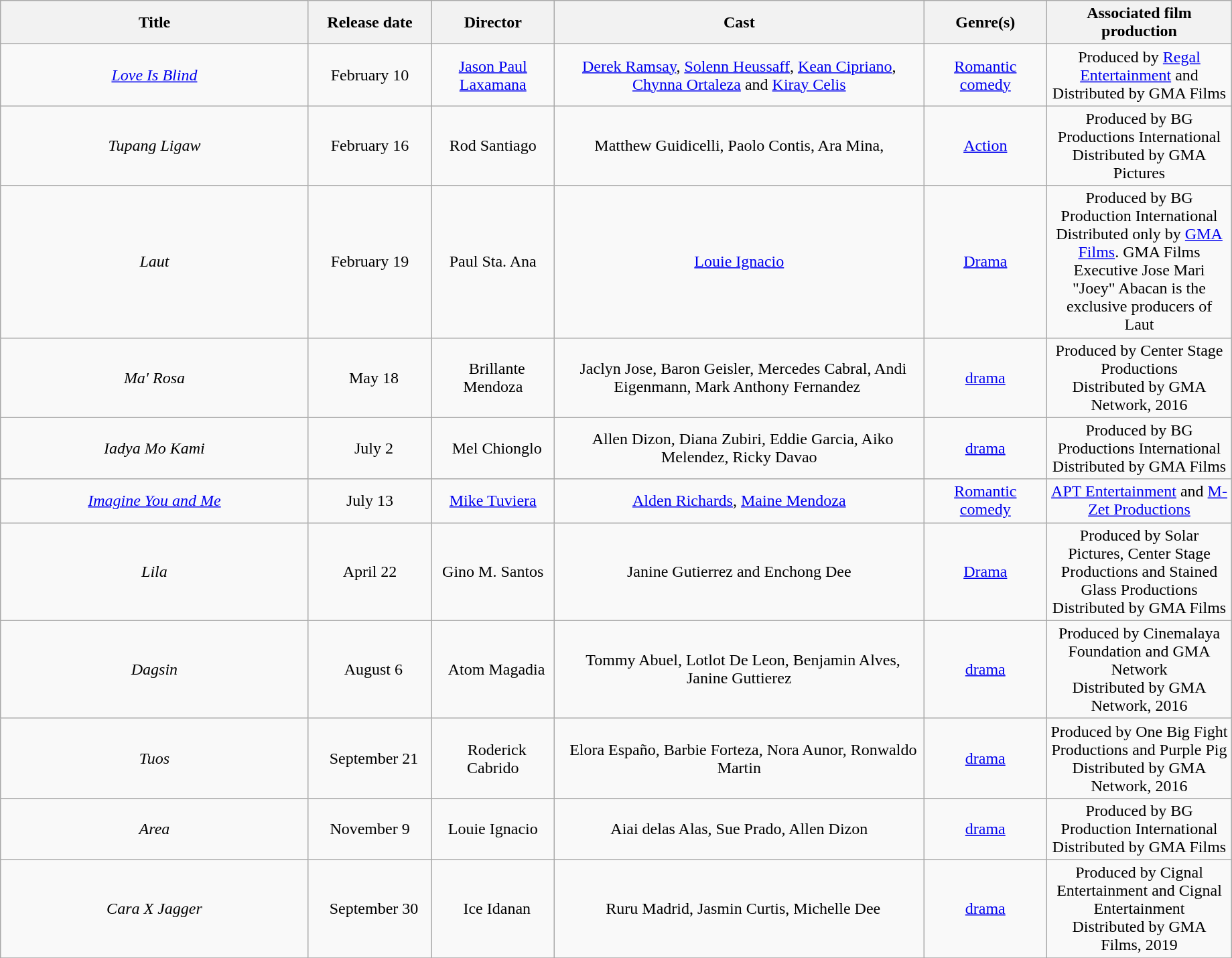<table class="wikitable" "toccolours sortable" style="width:97%; text-align:center">
<tr>
<th style="width:25%;">Title</th>
<th style="width:10%;">Release date</th>
<th style="width:10%;">Director</th>
<th style="width:30%;">Cast</th>
<th style="width:10%;">Genre(s)</th>
<th style="width:15%;">Associated film production</th>
</tr>
<tr>
<td><em><a href='#'>Love Is Blind</a></em></td>
<td>February 10</td>
<td><a href='#'>Jason Paul Laxamana</a></td>
<td><a href='#'>Derek Ramsay</a>, <a href='#'>Solenn Heussaff</a>, <a href='#'>Kean Cipriano</a>, <a href='#'>Chynna Ortaleza</a> and <a href='#'>Kiray Celis</a></td>
<td><a href='#'>Romantic comedy</a></td>
<td>Produced by <a href='#'>Regal Entertainment</a> and Distributed by GMA Films</td>
</tr>
<tr>
<td><em>Tupang Ligaw</em></td>
<td>February 16</td>
<td>Rod Santiago</td>
<td>Matthew Guidicelli, Paolo Contis, Ara Mina,</td>
<td><a href='#'>Action</a></td>
<td>Produced by BG Productions International<br>Distributed by GMA Pictures </td>
</tr>
<tr>
<td><em>Laut</em></td>
<td>February 19</td>
<td>Paul Sta. Ana</td>
<td><a href='#'>Louie Ignacio</a></td>
<td><a href='#'>Drama</a></td>
<td>Produced by BG Production International<br>Distributed only by <a href='#'>GMA Films</a>. GMA Films Executive Jose Mari "Joey" Abacan is the exclusive producers of Laut</td>
</tr>
<tr>
<td><em>Ma' Rosa </em></td>
<td>  May 18</td>
<td>  Brillante Mendoza</td>
<td>  Jaclyn Jose, Baron Geisler, Mercedes Cabral, Andi Eigenmann, Mark Anthony Fernandez </td>
<td><a href='#'>drama</a></td>
<td>Produced by Center Stage Productions<br>Distributed by GMA Network, 2016
</td>
</tr>
<tr>
<td><em>Iadya Mo Kami</em></td>
<td>  July 2</td>
<td>  Mel Chionglo</td>
<td>  Allen Dizon, Diana Zubiri, Eddie Garcia, Aiko Melendez, Ricky Davao</td>
<td><a href='#'>drama</a></td>
<td>Produced by BG Productions International<br>Distributed by GMA Films  </td>
</tr>
<tr>
<td><em><a href='#'>Imagine You and Me</a></em></td>
<td>July 13</td>
<td><a href='#'>Mike Tuviera</a></td>
<td><a href='#'>Alden Richards</a>, <a href='#'>Maine Mendoza</a></td>
<td><a href='#'>Romantic comedy</a></td>
<td><a href='#'>APT Entertainment</a> and <a href='#'>M-Zet Productions</a></td>
</tr>
<tr>
<td><em>Lila</em></td>
<td>April 22</td>
<td>Gino M. Santos</td>
<td>Janine Gutierrez and Enchong Dee</td>
<td><a href='#'>Drama</a></td>
<td>Produced by Solar Pictures, Center Stage Productions and Stained Glass Productions<br>Distributed by GMA Films </td>
</tr>
<tr>
<td><em>Dagsin</em></td>
<td>  August 6</td>
<td>  Atom Magadia</td>
<td>  Tommy Abuel, Lotlot De Leon, Benjamin Alves, Janine Guttierez</td>
<td><a href='#'>drama</a></td>
<td>Produced by Cinemalaya Foundation and GMA Network<br>Distributed by GMA Network, 2016
</td>
</tr>
<tr>
<td><em>Tuos</em></td>
<td>  September 21</td>
<td>  Roderick Cabrido</td>
<td>  Elora Españo, Barbie Forteza, Nora Aunor, Ronwaldo Martin</td>
<td><a href='#'>drama</a></td>
<td>Produced by One Big Fight Productions and Purple Pig<br>Distributed by GMA Network, 2016
</td>
</tr>
<tr>
<td><em>Area</em></td>
<td>November 9</td>
<td>Louie Ignacio</td>
<td>Aiai delas Alas, Sue Prado, Allen Dizon</td>
<td><a href='#'>drama</a></td>
<td>Produced by BG Production International<br>Distributed by GMA Films </td>
</tr>
<tr>
<td><em>Cara X Jagger</em></td>
<td>  September 30</td>
<td>  Ice Idanan</td>
<td>  Ruru Madrid, Jasmin Curtis, Michelle Dee</td>
<td><a href='#'>drama</a></td>
<td>Produced by Cignal Entertainment and Cignal Entertainment<br>Distributed by GMA Films, 2019
 </td>
</tr>
<tr>
</tr>
</table>
